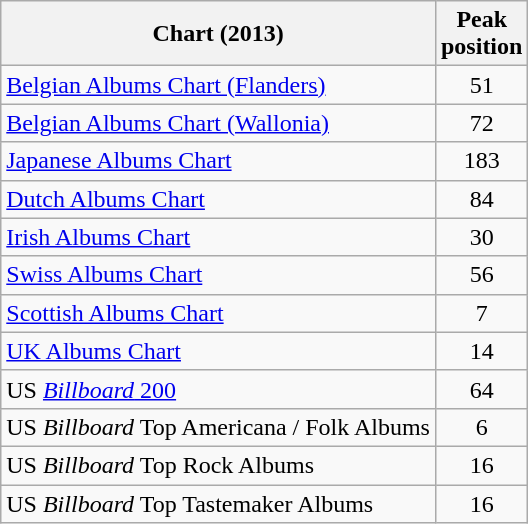<table class="wikitable sortable">
<tr>
<th>Chart (2013)</th>
<th>Peak<br>position</th>
</tr>
<tr>
<td><a href='#'>Belgian Albums Chart (Flanders)</a></td>
<td style="text-align:center;">51</td>
</tr>
<tr>
<td><a href='#'>Belgian Albums Chart (Wallonia)</a></td>
<td style="text-align:center;">72</td>
</tr>
<tr>
<td><a href='#'>Japanese Albums Chart</a></td>
<td style="text-align:center;">183</td>
</tr>
<tr>
<td><a href='#'>Dutch Albums Chart</a></td>
<td style="text-align:center;">84</td>
</tr>
<tr>
<td><a href='#'>Irish Albums Chart</a></td>
<td style="text-align:center;">30</td>
</tr>
<tr>
<td><a href='#'>Swiss Albums Chart</a></td>
<td style="text-align:center;">56</td>
</tr>
<tr>
<td><a href='#'>Scottish Albums Chart</a></td>
<td style="text-align:center;">7</td>
</tr>
<tr>
<td><a href='#'>UK Albums Chart</a></td>
<td style="text-align:center;">14</td>
</tr>
<tr>
<td>US <a href='#'><em>Billboard</em> 200</a></td>
<td style="text-align:center;">64</td>
</tr>
<tr>
<td>US <em>Billboard</em> Top Americana / Folk Albums</td>
<td style="text-align:center;">6</td>
</tr>
<tr>
<td>US <em>Billboard</em> Top Rock Albums</td>
<td style="text-align:center;">16</td>
</tr>
<tr>
<td>US <em>Billboard</em> Top Tastemaker Albums</td>
<td style="text-align:center;">16</td>
</tr>
</table>
